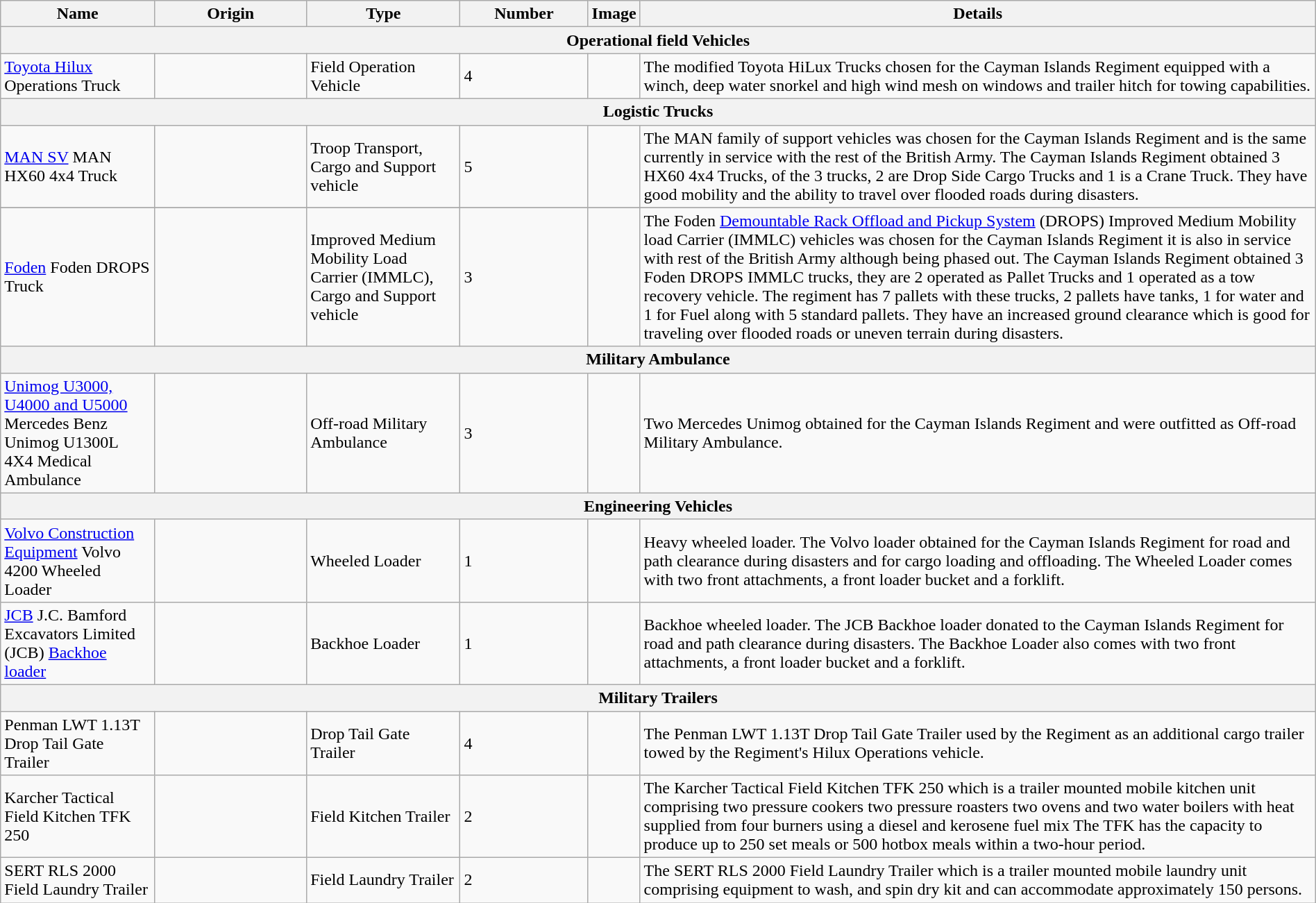<table class="wikitable" style="margin:auto; width:100%;">
<tr>
<th style="text-align: center; width:12%;">Name</th>
<th style="text-align: center; width:12%;">Origin</th>
<th style="text-align: center; width:12%;">Type</th>
<th style="text-align: center; width:10%;">Number</th>
<th style="text-align:center; width:0;">Image</th>
<th style="text-align: center; width:54%;">Details</th>
</tr>
<tr>
<th colspan="6">Operational field Vehicles</th>
</tr>
<tr>
<td><a href='#'>Toyota Hilux</a> Operations Truck</td>
<td></td>
<td>Field Operation Vehicle</td>
<td>4</td>
<td></td>
<td>The modified Toyota HiLux Trucks chosen for the Cayman Islands Regiment equipped with a winch, deep water snorkel and high wind mesh on windows and trailer hitch for towing capabilities.</td>
</tr>
<tr>
<th colspan="6">Logistic Trucks</th>
</tr>
<tr>
<td><a href='#'>MAN SV</a> MAN HX60 4x4 Truck</td>
<td></td>
<td>Troop Transport, Cargo and Support vehicle</td>
<td>5</td>
<td></td>
<td>The MAN family of support vehicles was chosen for the Cayman Islands Regiment and is the same currently in service with the rest of the British Army.  The Cayman Islands Regiment obtained 3 HX60 4x4 Trucks, of the 3 trucks, 2 are Drop Side Cargo Trucks and 1 is a Crane Truck. They have good mobility and the ability to travel over flooded roads during disasters.</td>
</tr>
<tr>
</tr>
<tr>
<td><a href='#'>Foden</a> Foden DROPS Truck</td>
<td></td>
<td>Improved Medium Mobility Load Carrier (IMMLC), Cargo and Support vehicle</td>
<td>3</td>
<td></td>
<td>The Foden <a href='#'>Demountable Rack Offload and Pickup System</a> (DROPS) Improved Medium Mobility load Carrier (IMMLC) vehicles was chosen for the Cayman Islands Regiment it is also in service with rest of the British Army although being phased out.  The Cayman Islands Regiment obtained 3 Foden DROPS IMMLC trucks, they are 2 operated as Pallet Trucks and 1 operated as a tow recovery vehicle. The regiment has 7 pallets with these trucks, 2 pallets have tanks, 1 for water and 1 for Fuel along with 5 standard pallets. They have an increased ground clearance which is good for traveling over flooded roads or uneven terrain during disasters.</td>
</tr>
<tr>
<th colspan="6">Military Ambulance</th>
</tr>
<tr>
<td><a href='#'>Unimog U3000, U4000 and U5000</a> Mercedes Benz Unimog U1300L 4X4 Medical Ambulance</td>
<td></td>
<td>Off-road Military Ambulance</td>
<td>3</td>
<td></td>
<td>Two Mercedes Unimog obtained for the Cayman Islands Regiment and were outfitted as Off-road Military Ambulance.</td>
</tr>
<tr>
<th colspan="6">Engineering Vehicles</th>
</tr>
<tr>
<td><a href='#'>Volvo Construction Equipment</a> Volvo 4200 Wheeled Loader</td>
<td></td>
<td>Wheeled Loader</td>
<td>1</td>
<td></td>
<td>Heavy wheeled loader. The Volvo loader obtained for the Cayman Islands Regiment for road and path clearance during disasters and for cargo loading and offloading. The Wheeled Loader comes with two front attachments, a front loader bucket and a forklift.</td>
</tr>
<tr>
<td><a href='#'>JCB</a> J.C. Bamford Excavators Limited (JCB) <a href='#'>Backhoe loader</a></td>
<td></td>
<td>Backhoe Loader</td>
<td>1</td>
<td></td>
<td>Backhoe wheeled loader. The JCB Backhoe loader donated to the Cayman Islands Regiment for road and path clearance during disasters. The Backhoe Loader also comes with two front attachments, a front loader bucket and a forklift.</td>
</tr>
<tr>
<th colspan="6">Military Trailers</th>
</tr>
<tr>
<td>Penman LWT 1.13T Drop Tail Gate Trailer</td>
<td></td>
<td>Drop Tail Gate Trailer</td>
<td>4</td>
<td></td>
<td>The Penman LWT 1.13T Drop Tail Gate Trailer used by the Regiment as an additional cargo trailer towed by the Regiment's Hilux Operations vehicle.</td>
</tr>
<tr>
<td>Karcher Tactical Field Kitchen TFK 250</td>
<td></td>
<td>Field Kitchen Trailer</td>
<td>2</td>
<td></td>
<td>The Karcher Tactical Field Kitchen TFK 250 which is a trailer mounted mobile kitchen unit comprising two pressure cookers two pressure roasters two ovens and two water boilers with heat supplied from four burners using a diesel and kerosene fuel mix The TFK has the capacity to produce up to 250 set meals or 500 hotbox meals within a two-hour period.</td>
</tr>
<tr>
<td>SERT RLS 2000 Field Laundry Trailer</td>
<td></td>
<td>Field Laundry Trailer</td>
<td>2</td>
<td></td>
<td>The SERT RLS 2000 Field Laundry Trailer which is a trailer mounted mobile laundry unit comprising equipment to wash, and spin dry kit and can accommodate approximately 150 persons.</td>
</tr>
</table>
